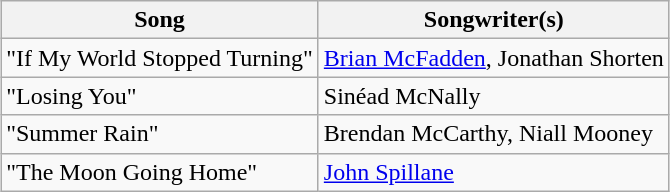<table class="sortable wikitable" style="margin: 1em auto 1em auto;">
<tr>
<th>Song</th>
<th>Songwriter(s)</th>
</tr>
<tr>
<td>"If My World Stopped Turning"</td>
<td><a href='#'>Brian McFadden</a>, Jonathan Shorten</td>
</tr>
<tr>
<td>"Losing You"</td>
<td>Sinéad McNally</td>
</tr>
<tr>
<td>"Summer Rain"</td>
<td>Brendan McCarthy, Niall Mooney</td>
</tr>
<tr>
<td>"The Moon Going Home"</td>
<td><a href='#'>John Spillane</a></td>
</tr>
</table>
